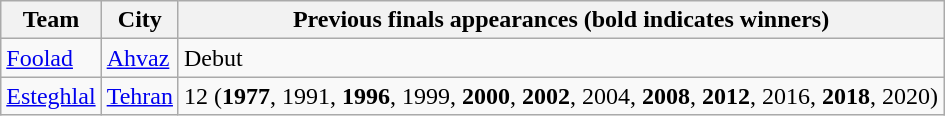<table class="wikitable">
<tr>
<th>Team</th>
<th>City</th>
<th>Previous finals appearances (bold indicates winners)</th>
</tr>
<tr>
<td><a href='#'>Foolad</a></td>
<td><a href='#'>Ahvaz</a></td>
<td>Debut</td>
</tr>
<tr>
<td><a href='#'>Esteghlal</a></td>
<td><a href='#'>Tehran</a></td>
<td>12 (<strong>1977</strong>, 1991, <strong>1996</strong>, 1999, <strong>2000</strong>, <strong>2002</strong>, 2004, <strong>2008</strong>, <strong>2012</strong>, 2016, <strong>2018</strong>, 2020)</td>
</tr>
</table>
